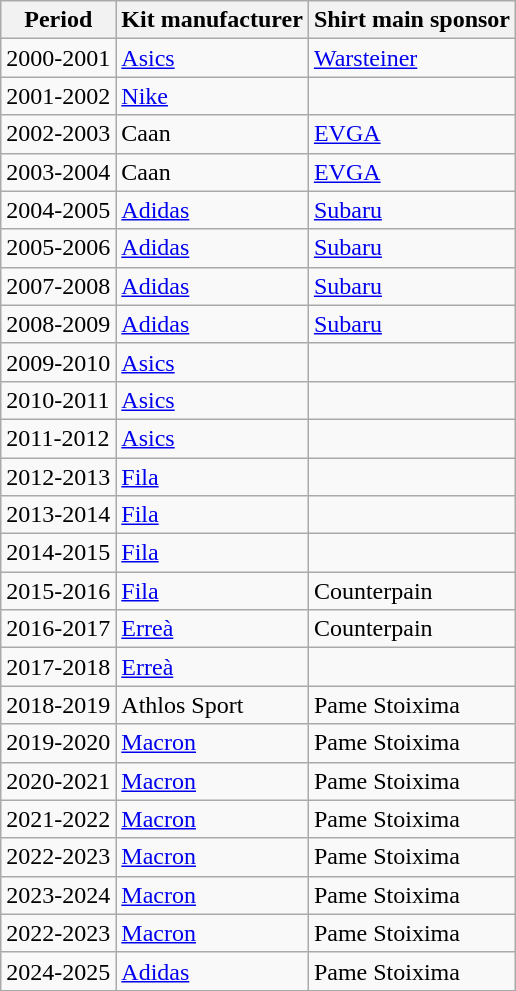<table class="wikitable">
<tr>
<th>Period</th>
<th>Kit manufacturer</th>
<th>Shirt main sponsor</th>
</tr>
<tr>
<td>2000-2001</td>
<td><a href='#'>Asics</a></td>
<td><a href='#'>Warsteiner</a></td>
</tr>
<tr>
<td>2001-2002</td>
<td><a href='#'>Nike</a></td>
<td></td>
</tr>
<tr>
<td>2002-2003</td>
<td>Caan</td>
<td><a href='#'>EVGA</a></td>
</tr>
<tr>
<td>2003-2004</td>
<td>Caan</td>
<td><a href='#'>EVGA</a></td>
</tr>
<tr>
<td>2004-2005</td>
<td><a href='#'>Adidas</a></td>
<td><a href='#'>Subaru</a></td>
</tr>
<tr>
<td>2005-2006</td>
<td><a href='#'>Adidas</a></td>
<td><a href='#'>Subaru</a></td>
</tr>
<tr>
<td>2007-2008</td>
<td><a href='#'>Adidas</a></td>
<td><a href='#'>Subaru</a></td>
</tr>
<tr>
<td>2008-2009</td>
<td><a href='#'>Adidas</a></td>
<td><a href='#'>Subaru</a></td>
</tr>
<tr>
<td>2009-2010</td>
<td><a href='#'>Asics</a></td>
<td></td>
</tr>
<tr>
<td>2010-2011</td>
<td><a href='#'>Asics</a></td>
<td></td>
</tr>
<tr>
<td>2011-2012</td>
<td><a href='#'>Asics</a></td>
<td></td>
</tr>
<tr>
<td>2012-2013</td>
<td><a href='#'>Fila</a></td>
<td></td>
</tr>
<tr>
<td>2013-2014</td>
<td><a href='#'>Fila</a></td>
<td></td>
</tr>
<tr>
<td>2014-2015</td>
<td><a href='#'>Fila</a></td>
<td></td>
</tr>
<tr>
<td>2015-2016</td>
<td><a href='#'>Fila</a></td>
<td>Counterpain</td>
</tr>
<tr>
<td>2016-2017</td>
<td><a href='#'>Erreà</a></td>
<td>Counterpain</td>
</tr>
<tr>
<td>2017-2018</td>
<td><a href='#'>Erreà</a></td>
<td></td>
</tr>
<tr>
<td>2018-2019</td>
<td>Athlos Sport</td>
<td>Pame Stoixima</td>
</tr>
<tr>
<td>2019-2020</td>
<td><a href='#'>Macron</a></td>
<td>Pame Stoixima</td>
</tr>
<tr>
<td>2020-2021</td>
<td><a href='#'>Macron</a></td>
<td>Pame Stoixima</td>
</tr>
<tr>
<td>2021-2022</td>
<td><a href='#'>Macron</a></td>
<td>Pame Stoixima</td>
</tr>
<tr>
<td>2022-2023</td>
<td><a href='#'>Macron</a></td>
<td>Pame Stoixima</td>
</tr>
<tr>
<td>2023-2024</td>
<td><a href='#'>Macron</a></td>
<td>Pame Stoixima</td>
</tr>
<tr>
<td>2022-2023</td>
<td><a href='#'>Macron</a></td>
<td>Pame Stoixima</td>
</tr>
<tr>
<td>2024-2025</td>
<td><a href='#'>Adidas</a></td>
<td>Pame Stoixima</td>
</tr>
</table>
